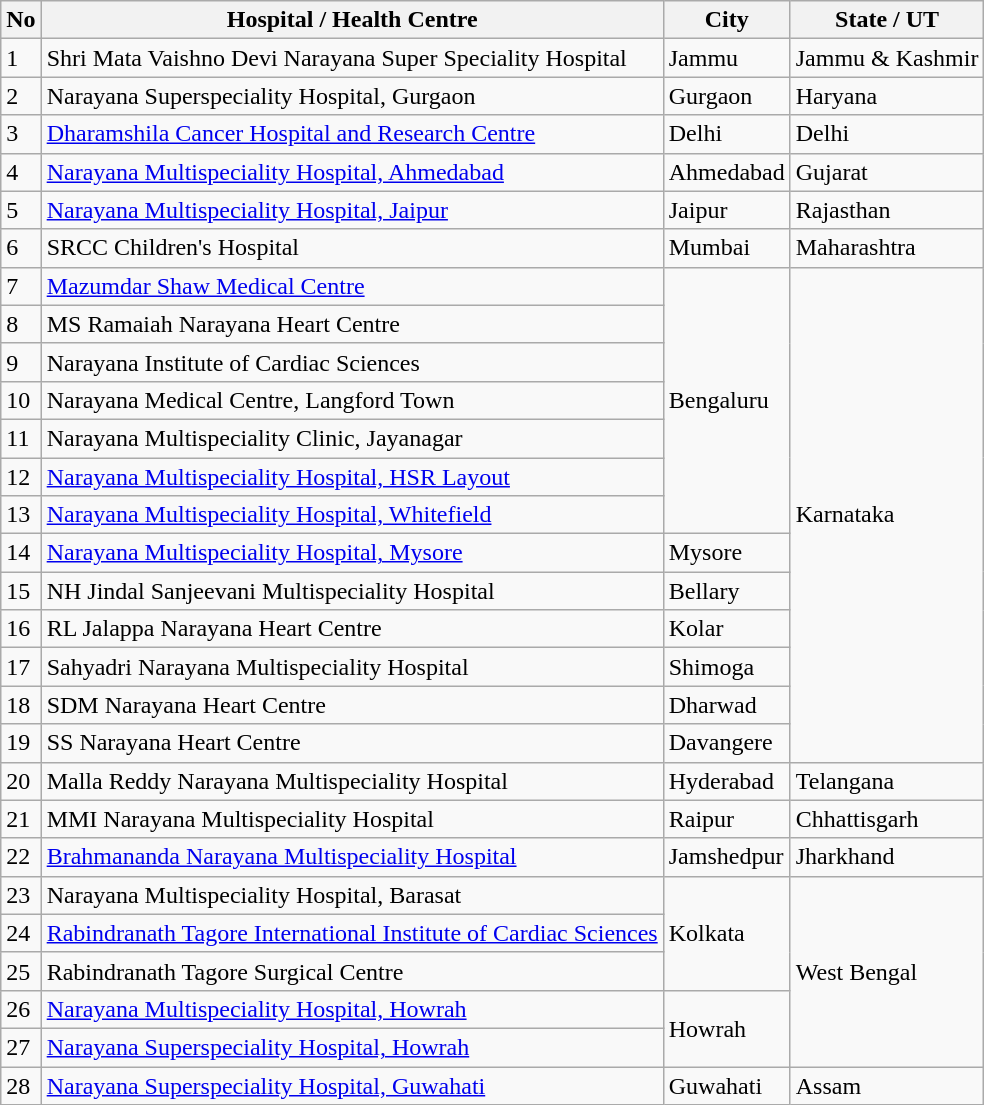<table class="wikitable sortable">
<tr>
<th>No</th>
<th>Hospital / Health Centre</th>
<th>City</th>
<th>State / UT</th>
</tr>
<tr>
<td>1</td>
<td>Shri Mata Vaishno Devi Narayana Super Speciality Hospital</td>
<td rowspan="1">Jammu</td>
<td rowspan="1">Jammu & Kashmir</td>
</tr>
<tr>
<td>2</td>
<td>Narayana Superspeciality Hospital, Gurgaon</td>
<td rowspan="1">Gurgaon</td>
<td rowspan="1">Haryana</td>
</tr>
<tr>
<td>3</td>
<td><a href='#'>Dharamshila Cancer Hospital and Research Centre</a></td>
<td rowspan="1">Delhi</td>
<td rowspan="1">Delhi</td>
</tr>
<tr>
<td>4</td>
<td><a href='#'>Narayana Multispeciality Hospital, Ahmedabad</a></td>
<td rowspan="1">Ahmedabad</td>
<td rowspan="1">Gujarat</td>
</tr>
<tr>
<td>5</td>
<td><a href='#'>Narayana Multispeciality Hospital, Jaipur</a></td>
<td rowspan="1">Jaipur</td>
<td rowspan="1">Rajasthan</td>
</tr>
<tr>
<td>6</td>
<td>SRCC Children's Hospital</td>
<td rowspan="1">Mumbai</td>
<td rowspan="1">Maharashtra</td>
</tr>
<tr>
<td>7</td>
<td><a href='#'>Mazumdar Shaw Medical Centre</a></td>
<td rowspan="7">Bengaluru</td>
<td rowspan="13">Karnataka</td>
</tr>
<tr>
<td>8</td>
<td>MS Ramaiah Narayana Heart Centre</td>
</tr>
<tr>
<td>9</td>
<td Narayana Institute of Cardiac Sciences>Narayana Institute of Cardiac Sciences</td>
</tr>
<tr>
<td>10</td>
<td>Narayana Medical Centre, Langford Town</td>
</tr>
<tr>
<td>11</td>
<td>Narayana Multispeciality Clinic, Jayanagar</td>
</tr>
<tr>
<td>12</td>
<td><a href='#'>Narayana Multispeciality Hospital, HSR Layout</a></td>
</tr>
<tr>
<td>13</td>
<td><a href='#'>Narayana Multispeciality Hospital, Whitefield</a></td>
</tr>
<tr>
<td>14</td>
<td><a href='#'>Narayana Multispeciality Hospital, Mysore</a></td>
<td rowspan="1">Mysore</td>
</tr>
<tr>
<td>15</td>
<td>NH Jindal Sanjeevani Multispeciality Hospital</td>
<td rowspan="1">Bellary</td>
</tr>
<tr>
<td>16</td>
<td>RL Jalappa Narayana Heart Centre</td>
<td rowspan="1">Kolar</td>
</tr>
<tr>
<td>17</td>
<td>Sahyadri Narayana Multispeciality Hospital</td>
<td rowspan="1">Shimoga</td>
</tr>
<tr>
<td>18</td>
<td>SDM Narayana Heart Centre</td>
<td rowspan="1">Dharwad</td>
</tr>
<tr>
<td>19</td>
<td>SS Narayana Heart Centre</td>
<td rowspan="1">Davangere</td>
</tr>
<tr>
<td>20</td>
<td>Malla Reddy Narayana Multispeciality Hospital</td>
<td rowspan="1">Hyderabad</td>
<td rowspan="1">Telangana</td>
</tr>
<tr>
<td>21</td>
<td>MMI Narayana Multispeciality Hospital</td>
<td rowspan="1">Raipur</td>
<td rowspan="1">Chhattisgarh</td>
</tr>
<tr>
<td>22</td>
<td><a href='#'>Brahmananda Narayana Multispeciality Hospital</a></td>
<td rowspan="1">Jamshedpur</td>
<td rowspan="1">Jharkhand</td>
</tr>
<tr>
<td>23</td>
<td>Narayana Multispeciality Hospital, Barasat</td>
<td rowspan="3">Kolkata</td>
<td rowspan="5">West Bengal</td>
</tr>
<tr>
<td>24</td>
<td><a href='#'>Rabindranath Tagore International Institute of Cardiac Sciences</a></td>
</tr>
<tr>
<td>25</td>
<td>Rabindranath Tagore Surgical Centre</td>
</tr>
<tr>
<td>26</td>
<td><a href='#'>Narayana Multispeciality Hospital, Howrah</a></td>
<td rowspan="2">Howrah</td>
</tr>
<tr>
<td>27</td>
<td><a href='#'>Narayana Superspeciality Hospital, Howrah</a></td>
</tr>
<tr>
<td>28</td>
<td><a href='#'>Narayana Superspeciality Hospital, Guwahati</a></td>
<td rowspan="1">Guwahati</td>
<td rowspan="1">Assam</td>
</tr>
</table>
